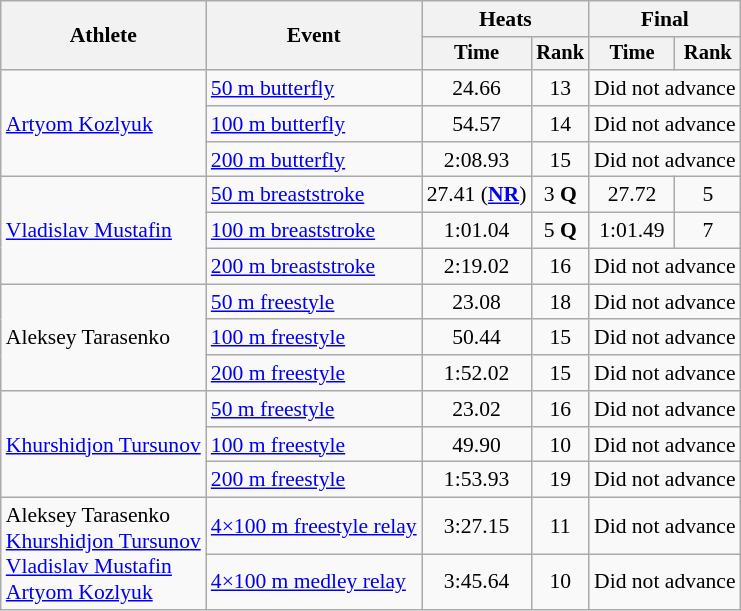<table class=wikitable style=font-size:90%;text-align:center>
<tr>
<th rowspan="2">Athlete</th>
<th rowspan="2">Event</th>
<th colspan="2">Heats</th>
<th colspan="2">Final</th>
</tr>
<tr style="font-size:95%">
<th>Time</th>
<th>Rank</th>
<th>Time</th>
<th>Rank</th>
</tr>
<tr>
<td align=left rowspan=3><a href='#'>Artyom Kozlyuk</a></td>
<td align=left><a href='#'>50 m butterfly</a></td>
<td>24.66</td>
<td>13</td>
<td colspan=2>Did not advance</td>
</tr>
<tr>
<td align=left><a href='#'>100 m butterfly</a></td>
<td>54.57</td>
<td>14</td>
<td colspan=2>Did not advance</td>
</tr>
<tr>
<td align=left><a href='#'>200 m butterfly</a></td>
<td>2:08.93</td>
<td>15</td>
<td colspan=2>Did not advance</td>
</tr>
<tr>
<td align=left rowspan=3><a href='#'>Vladislav Mustafin</a></td>
<td align=left><a href='#'>50 m breaststroke</a></td>
<td>27.41 (<strong><a href='#'>NR</a></strong>)</td>
<td>3 <strong>Q</strong></td>
<td>27.72</td>
<td>5</td>
</tr>
<tr>
<td align=left><a href='#'>100 m breaststroke</a></td>
<td>1:01.04</td>
<td>5 <strong>Q</strong></td>
<td>1:01.49</td>
<td>7</td>
</tr>
<tr>
<td align=left><a href='#'>200 m breaststroke</a></td>
<td>2:19.02</td>
<td>16</td>
<td colspan=2>Did not advance</td>
</tr>
<tr>
<td align=left rowspan=3>Aleksey Tarasenko</td>
<td align=left><a href='#'>50 m freestyle</a></td>
<td>23.08</td>
<td>18</td>
<td colspan=2>Did not advance</td>
</tr>
<tr>
<td align=left><a href='#'>100 m freestyle</a></td>
<td>50.44</td>
<td>15</td>
<td colspan=2>Did not advance</td>
</tr>
<tr>
<td align=left><a href='#'>200 m freestyle</a></td>
<td>1:52.02</td>
<td>15</td>
<td colspan=2>Did not advance</td>
</tr>
<tr>
<td align=left rowspan=3><a href='#'>Khurshidjon Tursunov</a></td>
<td align=left><a href='#'>50 m freestyle</a></td>
<td>23.02</td>
<td>16</td>
<td colspan=2>Did not advance</td>
</tr>
<tr>
<td align=left><a href='#'>100 m freestyle</a></td>
<td>49.90</td>
<td>10</td>
<td colspan=2>Did not advance</td>
</tr>
<tr>
<td align=left><a href='#'>200 m freestyle</a></td>
<td>1:53.93</td>
<td>19</td>
<td colspan=2>Did not advance</td>
</tr>
<tr>
<td align=left rowspan=2>Aleksey Tarasenko<br><a href='#'>Khurshidjon Tursunov</a><br><a href='#'>Vladislav Mustafin</a><br><a href='#'>Artyom Kozlyuk</a></td>
<td align=left><a href='#'>4×100 m freestyle relay</a></td>
<td>3:27.15</td>
<td>11</td>
<td colspan=2>Did not advance</td>
</tr>
<tr>
<td align=left><a href='#'>4×100 m medley relay</a></td>
<td>3:45.64</td>
<td>10</td>
<td colspan=2>Did not advance</td>
</tr>
</table>
